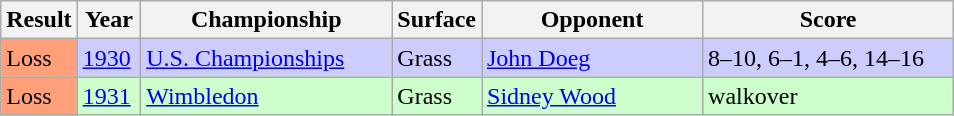<table class='sortable wikitable'>
<tr>
<th style="width:40px">Result</th>
<th style="width:35px">Year</th>
<th style="width:160px">Championship</th>
<th style="width:50px">Surface</th>
<th style="width:140px">Opponent</th>
<th style="width:160px" class="unsortable">Score</th>
</tr>
<tr style="background:#ccccff">
<td style="background:#FFA07A">Loss</td>
<td><a href='#'>1930</a></td>
<td><a href='#'>U.S. Championships</a></td>
<td>Grass</td>
<td> <a href='#'>John Doeg</a></td>
<td>8–10, 6–1, 4–6, 14–16</td>
</tr>
<tr style="background:#ccffcc">
<td style="background:#FFA07A">Loss</td>
<td><a href='#'>1931</a></td>
<td><a href='#'>Wimbledon</a></td>
<td>Grass</td>
<td> <a href='#'>Sidney Wood</a></td>
<td>walkover</td>
</tr>
</table>
